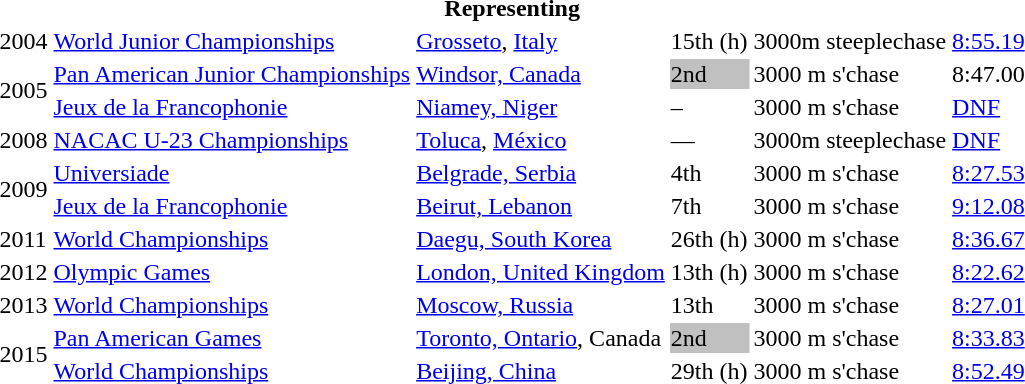<table>
<tr>
<th colspan="6">Representing </th>
</tr>
<tr>
<td>2004</td>
<td><a href='#'>World Junior Championships</a></td>
<td><a href='#'>Grosseto</a>, <a href='#'>Italy</a></td>
<td>15th (h)</td>
<td>3000m steeplechase</td>
<td><a href='#'>8:55.19</a></td>
</tr>
<tr>
<td rowspan=2>2005</td>
<td><a href='#'>Pan American Junior Championships</a></td>
<td><a href='#'>Windsor, Canada</a></td>
<td bgcolor=silver>2nd</td>
<td>3000 m s'chase</td>
<td>8:47.00</td>
</tr>
<tr>
<td><a href='#'>Jeux de la Francophonie</a></td>
<td><a href='#'>Niamey, Niger</a></td>
<td>–</td>
<td>3000 m s'chase</td>
<td><a href='#'>DNF</a></td>
</tr>
<tr>
<td>2008</td>
<td><a href='#'>NACAC U-23 Championships</a></td>
<td><a href='#'>Toluca</a>, <a href='#'>México</a></td>
<td>—</td>
<td>3000m steeplechase</td>
<td><a href='#'>DNF</a></td>
</tr>
<tr>
<td rowspan=2>2009</td>
<td><a href='#'>Universiade</a></td>
<td><a href='#'>Belgrade, Serbia</a></td>
<td>4th</td>
<td>3000 m s'chase</td>
<td><a href='#'>8:27.53</a></td>
</tr>
<tr>
<td><a href='#'>Jeux de la Francophonie</a></td>
<td><a href='#'>Beirut, Lebanon</a></td>
<td>7th</td>
<td>3000 m s'chase</td>
<td><a href='#'>9:12.08</a></td>
</tr>
<tr>
<td>2011</td>
<td><a href='#'>World Championships</a></td>
<td><a href='#'>Daegu, South Korea</a></td>
<td>26th (h)</td>
<td>3000 m s'chase</td>
<td><a href='#'>8:36.67</a></td>
</tr>
<tr>
<td>2012</td>
<td><a href='#'>Olympic Games</a></td>
<td><a href='#'>London, United Kingdom</a></td>
<td>13th (h)</td>
<td>3000 m s'chase</td>
<td><a href='#'>8:22.62</a></td>
</tr>
<tr>
<td>2013</td>
<td><a href='#'>World Championships</a></td>
<td><a href='#'>Moscow, Russia</a></td>
<td>13th</td>
<td>3000 m s'chase</td>
<td><a href='#'>8:27.01</a></td>
</tr>
<tr>
<td rowspan=2>2015</td>
<td><a href='#'>Pan American Games</a></td>
<td><a href='#'>Toronto, Ontario</a>, Canada</td>
<td bgcolor=silver>2nd</td>
<td>3000 m s'chase</td>
<td><a href='#'>8:33.83</a></td>
</tr>
<tr>
<td><a href='#'>World Championships</a></td>
<td><a href='#'>Beijing, China</a></td>
<td>29th (h)</td>
<td>3000 m s'chase</td>
<td><a href='#'>8:52.49</a></td>
</tr>
</table>
